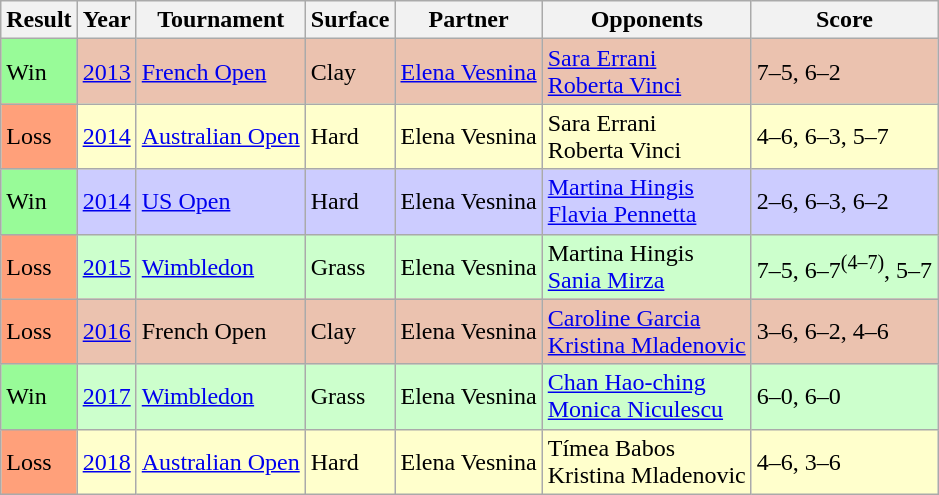<table class="sortable wikitable">
<tr>
<th>Result</th>
<th>Year</th>
<th>Tournament</th>
<th>Surface</th>
<th>Partner</th>
<th>Opponents</th>
<th class="unsortable">Score</th>
</tr>
<tr style="background:#ebc2af;">
<td style="background:#98fb98;">Win</td>
<td><a href='#'>2013</a></td>
<td><a href='#'>French Open</a></td>
<td>Clay</td>
<td> <a href='#'>Elena Vesnina</a></td>
<td> <a href='#'>Sara Errani</a> <br>  <a href='#'>Roberta Vinci</a></td>
<td>7–5, 6–2</td>
</tr>
<tr style="background:#ffc;">
<td style="background:#ffa07a;">Loss</td>
<td><a href='#'>2014</a></td>
<td><a href='#'>Australian Open</a></td>
<td>Hard</td>
<td> Elena Vesnina</td>
<td> Sara Errani <br>  Roberta Vinci</td>
<td>4–6, 6–3, 5–7</td>
</tr>
<tr style="background:#ccf;">
<td style="background:#98fb98;">Win</td>
<td><a href='#'>2014</a></td>
<td><a href='#'>US Open</a></td>
<td>Hard</td>
<td> Elena Vesnina</td>
<td> <a href='#'>Martina Hingis</a> <br>  <a href='#'>Flavia Pennetta</a></td>
<td>2–6, 6–3, 6–2</td>
</tr>
<tr style="background:#cfc;">
<td style="background:#ffa07a;">Loss</td>
<td><a href='#'>2015</a></td>
<td><a href='#'>Wimbledon</a></td>
<td>Grass</td>
<td> Elena Vesnina</td>
<td> Martina Hingis <br>  <a href='#'>Sania Mirza</a></td>
<td>7–5, 6–7<sup>(4–7)</sup>, 5–7</td>
</tr>
<tr style="background:#ebc2af;">
<td style="background:#ffa07a;">Loss</td>
<td><a href='#'>2016</a></td>
<td>French Open</td>
<td>Clay</td>
<td> Elena Vesnina</td>
<td> <a href='#'>Caroline Garcia</a> <br>  <a href='#'>Kristina Mladenovic</a></td>
<td>3–6, 6–2, 4–6</td>
</tr>
<tr style="background:#cfc;">
<td style="background:#98fb98;">Win</td>
<td><a href='#'>2017</a></td>
<td><a href='#'>Wimbledon</a></td>
<td>Grass</td>
<td> Elena Vesnina</td>
<td> <a href='#'>Chan Hao-ching</a> <br>  <a href='#'>Monica Niculescu</a></td>
<td>6–0, 6–0</td>
</tr>
<tr style="background:#ffc;">
<td style="background:#ffa07a;">Loss</td>
<td><a href='#'>2018</a></td>
<td><a href='#'>Australian Open</a></td>
<td>Hard</td>
<td> Elena Vesnina</td>
<td> Tímea Babos <br>  Kristina Mladenovic</td>
<td>4–6, 3–6</td>
</tr>
</table>
